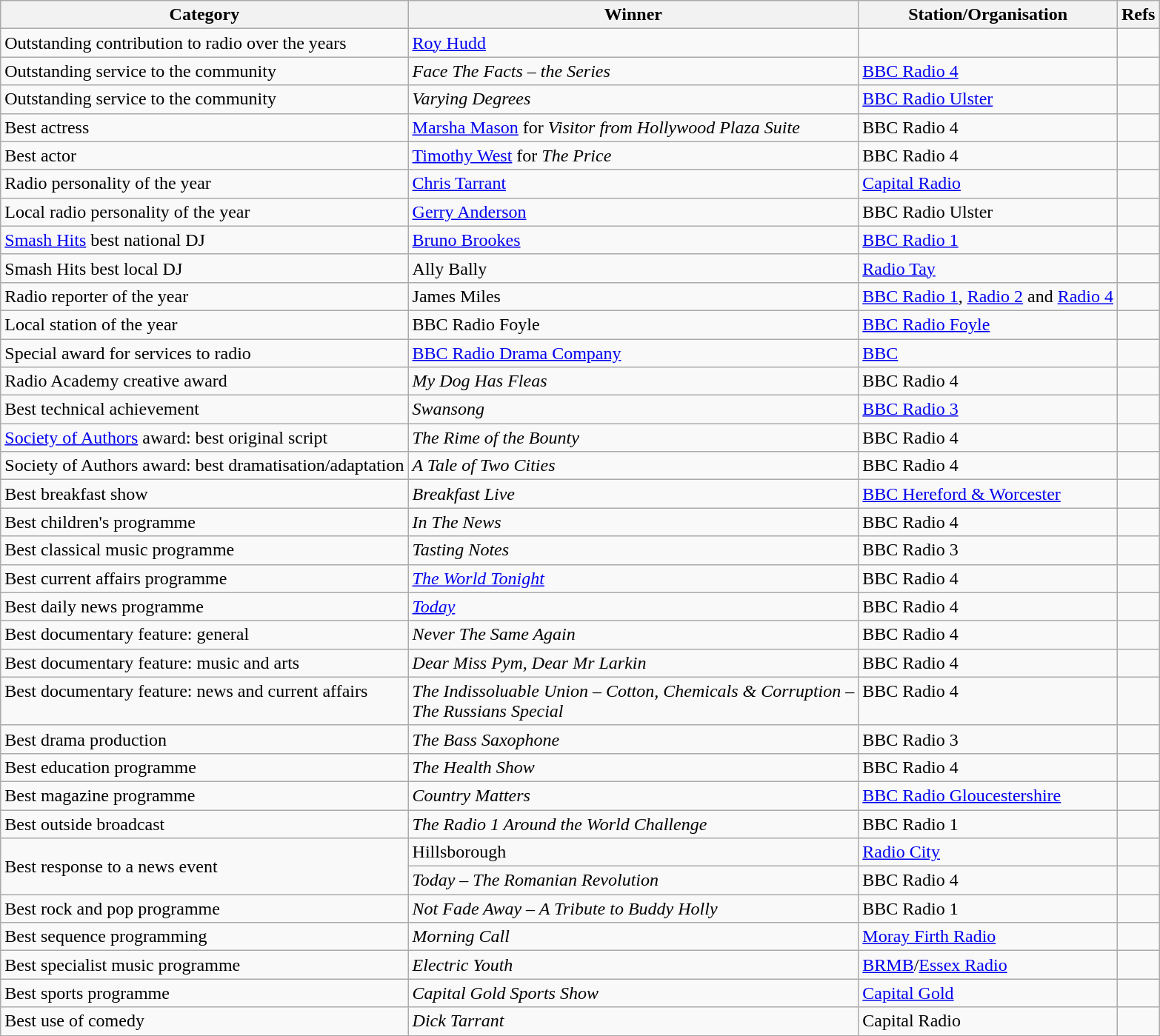<table class="wikitable sortable">
<tr>
<th class=unsortable>Category</th>
<th class=unsortable>Winner</th>
<th>Station/Organisation</th>
<th class=unsortable>Refs</th>
</tr>
<tr>
<td>Outstanding contribution to radio over the years</td>
<td><a href='#'>Roy Hudd</a></td>
<td></td>
<td></td>
</tr>
<tr>
<td>Outstanding service to the community</td>
<td><em>Face The Facts – the Series</em></td>
<td><a href='#'>BBC Radio 4</a></td>
<td></td>
</tr>
<tr>
<td>Outstanding service to the community</td>
<td><em>Varying Degrees</em></td>
<td><a href='#'>BBC Radio Ulster</a></td>
<td></td>
</tr>
<tr>
<td>Best actress</td>
<td><a href='#'>Marsha Mason</a> for <em>Visitor from Hollywood Plaza Suite</em></td>
<td>BBC Radio 4</td>
<td></td>
</tr>
<tr>
<td>Best actor</td>
<td><a href='#'>Timothy West</a> for <em>The Price</em></td>
<td>BBC Radio 4</td>
<td></td>
</tr>
<tr>
<td>Radio personality of the year</td>
<td><a href='#'>Chris Tarrant</a></td>
<td><a href='#'>Capital Radio</a></td>
<td></td>
</tr>
<tr>
<td>Local radio personality of the year</td>
<td><a href='#'>Gerry Anderson</a></td>
<td>BBC Radio Ulster</td>
<td></td>
</tr>
<tr>
<td><a href='#'>Smash Hits</a> best national DJ</td>
<td><a href='#'>Bruno Brookes</a></td>
<td><a href='#'>BBC Radio 1</a></td>
<td></td>
</tr>
<tr>
<td>Smash Hits best local DJ</td>
<td>Ally Bally</td>
<td><a href='#'>Radio Tay</a></td>
<td></td>
</tr>
<tr>
<td>Radio reporter of the year</td>
<td>James Miles</td>
<td><a href='#'>BBC Radio 1</a>, <a href='#'>Radio 2</a> and <a href='#'>Radio 4</a></td>
<td></td>
</tr>
<tr>
<td>Local station of the year</td>
<td>BBC Radio Foyle</td>
<td><a href='#'>BBC Radio Foyle</a></td>
<td></td>
</tr>
<tr>
<td>Special award for services to radio</td>
<td><a href='#'>BBC Radio Drama Company</a></td>
<td><a href='#'>BBC</a></td>
<td></td>
</tr>
<tr>
<td>Radio Academy creative award</td>
<td><em>My Dog Has Fleas</em></td>
<td>BBC Radio 4</td>
<td></td>
</tr>
<tr>
<td>Best technical achievement</td>
<td><em>Swansong</em></td>
<td><a href='#'>BBC Radio 3</a></td>
<td></td>
</tr>
<tr>
<td><a href='#'>Society of Authors</a> award: best original script</td>
<td><em>The Rime of the Bounty</em></td>
<td>BBC Radio 4</td>
<td></td>
</tr>
<tr>
<td>Society of Authors award: best dramatisation/adaptation</td>
<td><em>A Tale of Two Cities</em></td>
<td>BBC Radio 4</td>
<td></td>
</tr>
<tr>
<td>Best breakfast show</td>
<td><em>Breakfast Live</em></td>
<td><a href='#'>BBC Hereford & Worcester</a></td>
<td></td>
</tr>
<tr>
<td>Best children's programme</td>
<td><em>In The News</em></td>
<td>BBC Radio 4</td>
<td></td>
</tr>
<tr>
<td>Best classical music programme</td>
<td><em>Tasting Notes</em></td>
<td>BBC Radio 3</td>
<td></td>
</tr>
<tr>
<td>Best current affairs programme</td>
<td><em><a href='#'>The World Tonight</a></em></td>
<td>BBC Radio 4</td>
<td></td>
</tr>
<tr>
<td>Best daily news programme</td>
<td><em><a href='#'>Today</a></em></td>
<td>BBC Radio 4</td>
<td></td>
</tr>
<tr>
<td>Best documentary feature: general</td>
<td><em>Never The Same Again</em></td>
<td>BBC Radio 4</td>
<td></td>
</tr>
<tr>
<td>Best documentary feature: music and arts</td>
<td><em>Dear Miss Pym, Dear Mr Larkin</em></td>
<td>BBC Radio 4</td>
<td></td>
</tr>
<tr style="vertical-align: top;">
<td>Best documentary feature: news and current affairs</td>
<td><em>The Indissoluable Union – Cotton, Chemicals & Corruption –<br>The Russians Special</em></td>
<td>BBC Radio 4</td>
<td></td>
</tr>
<tr>
<td>Best drama production</td>
<td><em>The Bass Saxophone</em></td>
<td>BBC Radio 3</td>
<td></td>
</tr>
<tr>
<td>Best education programme</td>
<td><em>The Health Show</em></td>
<td>BBC Radio 4</td>
<td></td>
</tr>
<tr>
<td>Best magazine programme</td>
<td><em>Country Matters</em></td>
<td><a href='#'>BBC Radio Gloucestershire</a></td>
<td></td>
</tr>
<tr>
<td>Best outside broadcast</td>
<td><em>The Radio 1 Around the World Challenge</em></td>
<td>BBC Radio 1</td>
<td></td>
</tr>
<tr>
<td rowspan="2">Best response to a news event</td>
<td>Hillsborough</td>
<td><a href='#'>Radio City</a></td>
<td></td>
</tr>
<tr>
<td><em>Today – The Romanian Revolution</em></td>
<td>BBC Radio 4</td>
<td></td>
</tr>
<tr>
<td>Best rock and pop programme</td>
<td><em>Not Fade Away – A Tribute to Buddy Holly</em></td>
<td>BBC Radio 1</td>
<td></td>
</tr>
<tr>
<td>Best sequence programming</td>
<td><em>Morning Call</em></td>
<td><a href='#'>Moray Firth Radio</a></td>
<td></td>
</tr>
<tr>
<td>Best specialist music programme</td>
<td><em>Electric Youth</em></td>
<td><a href='#'>BRMB</a>/<a href='#'>Essex Radio</a></td>
<td></td>
</tr>
<tr>
<td>Best sports programme</td>
<td><em>Capital Gold Sports Show</em></td>
<td><a href='#'>Capital Gold</a></td>
<td></td>
</tr>
<tr>
<td>Best use of comedy</td>
<td><em>Dick Tarrant</em></td>
<td>Capital Radio</td>
<td></td>
</tr>
</table>
